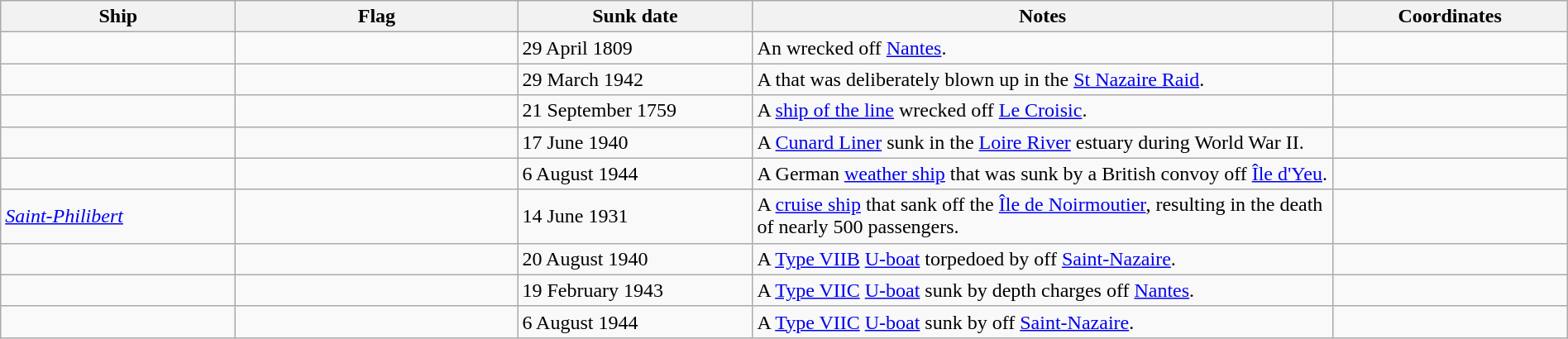<table class=wikitable | style = "width:100%">
<tr>
<th style="width:15%">Ship</th>
<th style="width:18%">Flag</th>
<th style="width:15%">Sunk date</th>
<th style="width:37%">Notes</th>
<th style="width:15%">Coordinates</th>
</tr>
<tr>
<td></td>
<td></td>
<td>29 April 1809</td>
<td>An  wrecked off <a href='#'>Nantes</a>.</td>
<td></td>
</tr>
<tr>
<td></td>
<td></td>
<td>29 March 1942</td>
<td>A  that was deliberately blown up in the <a href='#'>St Nazaire Raid</a>.</td>
<td></td>
</tr>
<tr>
<td></td>
<td></td>
<td>21 September 1759</td>
<td>A <a href='#'>ship of the line</a> wrecked off <a href='#'>Le Croisic</a>.</td>
<td></td>
</tr>
<tr>
<td></td>
<td></td>
<td>17 June 1940</td>
<td>A <a href='#'>Cunard Liner</a> sunk in the <a href='#'>Loire River</a> estuary during World War II.</td>
<td></td>
</tr>
<tr>
<td></td>
<td></td>
<td>6 August 1944</td>
<td>A German <a href='#'>weather ship</a> that was sunk by a British convoy off <a href='#'>Île d'Yeu</a>.</td>
<td></td>
</tr>
<tr>
<td><a href='#'><em>Saint-Philibert</em></a></td>
<td></td>
<td>14 June 1931</td>
<td>A <a href='#'>cruise ship</a> that sank off the <a href='#'>Île de Noirmoutier</a>, resulting in the death of nearly 500 passengers.</td>
<td></td>
</tr>
<tr>
<td></td>
<td></td>
<td>20 August 1940</td>
<td>A <a href='#'>Type VIIB</a> <a href='#'>U-boat</a> torpedoed by  off <a href='#'>Saint-Nazaire</a>.</td>
<td></td>
</tr>
<tr>
<td></td>
<td></td>
<td>19 February 1943</td>
<td>A <a href='#'>Type VIIC</a> <a href='#'>U-boat</a> sunk by depth charges off <a href='#'>Nantes</a>.</td>
<td></td>
</tr>
<tr>
<td></td>
<td></td>
<td>6 August 1944</td>
<td>A <a href='#'>Type VIIC</a> <a href='#'>U-boat</a> sunk by  off <a href='#'>Saint-Nazaire</a>.</td>
<td></td>
</tr>
</table>
